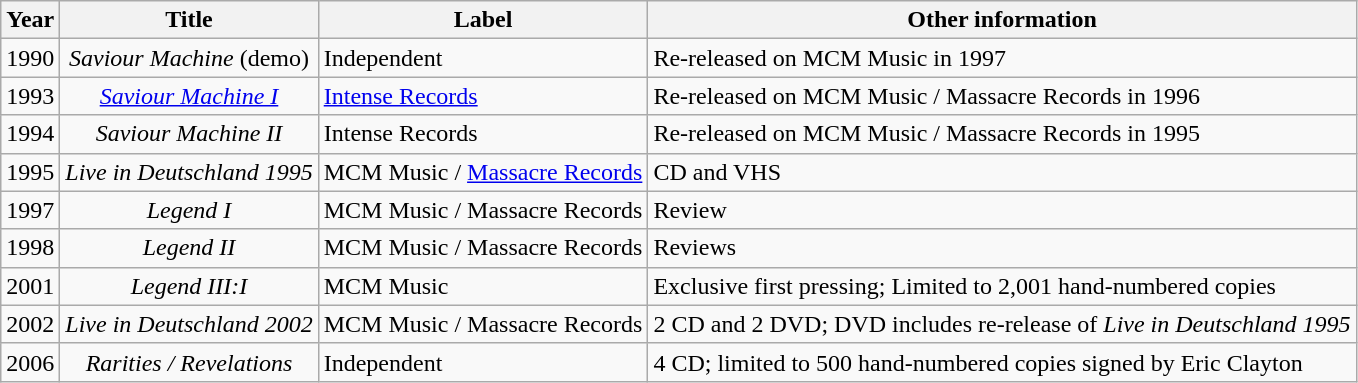<table class="wikitable">
<tr>
<th>Year</th>
<th>Title</th>
<th>Label</th>
<th>Other information</th>
</tr>
<tr>
<td align="left" valign="top">1990</td>
<td align="center" valign="top"><em>Saviour Machine</em> (demo)</td>
<td align="left" valign="top">Independent</td>
<td align="left" valign="top">Re-released on MCM Music in 1997</td>
</tr>
<tr>
<td align="left" valign="top">1993</td>
<td align="center" valign="top"><em><a href='#'>Saviour Machine I</a></em></td>
<td align="left" valign="top"><a href='#'>Intense Records</a></td>
<td align="left" valign="top">Re-released on MCM Music / Massacre Records in 1996</td>
</tr>
<tr>
<td align="left" valign="top">1994</td>
<td align="center" valign="top"><em>Saviour Machine II</em></td>
<td align="left" valign="top">Intense Records</td>
<td align="left" valign="top">Re-released on MCM Music / Massacre Records in 1995</td>
</tr>
<tr>
<td align="left" valign="top">1995</td>
<td align="center" valign="top"><em>Live in Deutschland 1995</em></td>
<td align="left" valign="top">MCM Music / <a href='#'>Massacre Records</a></td>
<td align="left" valign="top">CD and VHS</td>
</tr>
<tr>
<td align="left" valign="top">1997</td>
<td align="center" valign="top"><em>Legend I</em></td>
<td align="left" valign="top">MCM Music / Massacre Records</td>
<td align="left" valign="top">Review</td>
</tr>
<tr>
<td align="left" valign="top">1998</td>
<td align="center" valign="top"><em>Legend II</em></td>
<td align="left" valign="top">MCM Music / Massacre Records</td>
<td align="left" valign="top">Reviews</td>
</tr>
<tr>
<td align="left" valign="top">2001</td>
<td align="center" valign="top"><em>Legend III:I</em></td>
<td align="left" valign="top">MCM Music</td>
<td align="left" valign="top">Exclusive first pressing; Limited to 2,001 hand-numbered copies</td>
</tr>
<tr>
<td align="left" valign="top">2002</td>
<td align="center" valign="top"><em>Live in Deutschland 2002</em></td>
<td align="left" valign="top">MCM Music / Massacre Records</td>
<td align="left" valign="top">2 CD and 2 DVD; DVD includes re-release of <em>Live in Deutschland 1995</em></td>
</tr>
<tr>
<td align="left" valign="top">2006</td>
<td align="center" valign="top"><em>Rarities / Revelations</em></td>
<td align="left" valign="top">Independent</td>
<td align="left" valign="top">4 CD; limited to 500 hand-numbered copies signed by Eric Clayton</td>
</tr>
</table>
